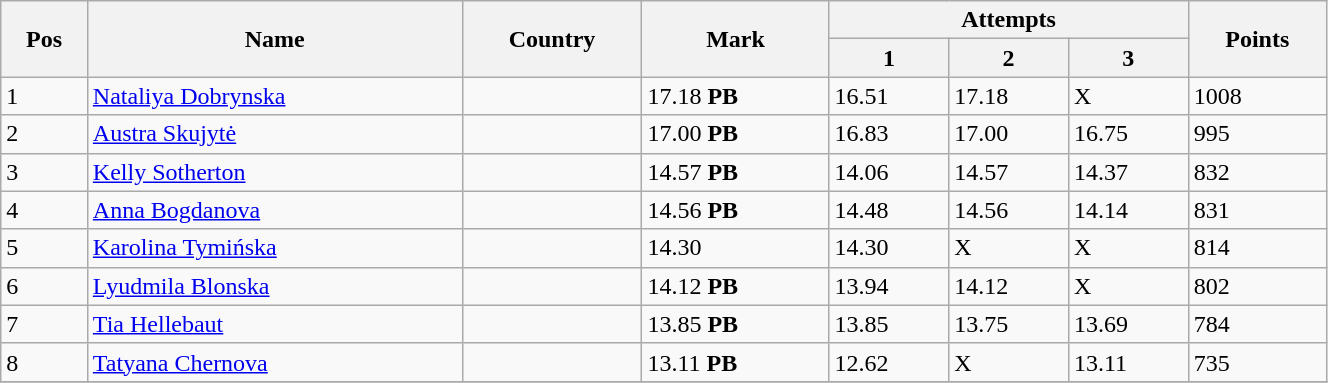<table class="wikitable" width=70%>
<tr>
<th rowspan=2>Pos</th>
<th rowspan=2>Name</th>
<th rowspan=2>Country</th>
<th rowspan=2>Mark</th>
<th colspan=3>Attempts</th>
<th rowspan=2>Points</th>
</tr>
<tr>
<th>1</th>
<th>2</th>
<th>3</th>
</tr>
<tr>
<td>1</td>
<td><a href='#'>Nataliya Dobrynska</a></td>
<td></td>
<td>17.18 <strong>PB</strong></td>
<td>16.51</td>
<td>17.18</td>
<td>X</td>
<td>1008</td>
</tr>
<tr>
<td>2</td>
<td><a href='#'>Austra Skujytė</a></td>
<td></td>
<td>17.00 <strong>PB</strong></td>
<td>16.83</td>
<td>17.00</td>
<td>16.75</td>
<td>995</td>
</tr>
<tr>
<td>3</td>
<td><a href='#'>Kelly Sotherton</a></td>
<td></td>
<td>14.57 <strong>PB</strong></td>
<td>14.06</td>
<td>14.57</td>
<td>14.37</td>
<td>832</td>
</tr>
<tr>
<td>4</td>
<td><a href='#'>Anna Bogdanova</a></td>
<td></td>
<td>14.56 <strong>PB</strong></td>
<td>14.48</td>
<td>14.56</td>
<td>14.14</td>
<td>831</td>
</tr>
<tr>
<td>5</td>
<td><a href='#'>Karolina Tymińska</a></td>
<td></td>
<td>14.30</td>
<td>14.30</td>
<td>X</td>
<td>X</td>
<td>814</td>
</tr>
<tr>
<td>6</td>
<td><a href='#'>Lyudmila Blonska</a></td>
<td></td>
<td>14.12 <strong>PB</strong></td>
<td>13.94</td>
<td>14.12</td>
<td>X</td>
<td>802</td>
</tr>
<tr>
<td>7</td>
<td><a href='#'>Tia Hellebaut</a></td>
<td></td>
<td>13.85 <strong>PB</strong></td>
<td>13.85</td>
<td>13.75</td>
<td>13.69</td>
<td>784</td>
</tr>
<tr>
<td>8</td>
<td><a href='#'>Tatyana Chernova</a></td>
<td></td>
<td>13.11 <strong>PB</strong></td>
<td>12.62</td>
<td>X</td>
<td>13.11</td>
<td>735</td>
</tr>
<tr>
</tr>
</table>
